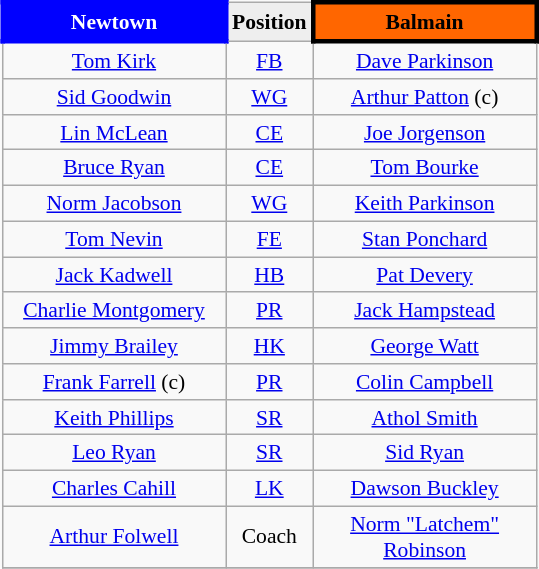<table align="right" class="wikitable" style="font-size:90%; margin-left:1em">
<tr bgcolor="#FF0033">
<th style="width:140px; border:3px solid blue; background: blue; color: white">Newtown</th>
<th style="width:40px; text-align:center; background:#eee; color:black;">Position</th>
<th style="width:140px; border:3px solid black; background: #f60; color: black">Balmain</th>
</tr>
<tr align=center>
<td><a href='#'>Tom Kirk</a></td>
<td><a href='#'>FB</a></td>
<td><a href='#'>Dave Parkinson</a></td>
</tr>
<tr align=center>
<td><a href='#'>Sid Goodwin</a></td>
<td><a href='#'>WG</a></td>
<td><a href='#'>Arthur Patton</a> (c)</td>
</tr>
<tr align=center>
<td><a href='#'>Lin McLean</a></td>
<td><a href='#'>CE</a></td>
<td><a href='#'>Joe Jorgenson</a></td>
</tr>
<tr align=center>
<td><a href='#'>Bruce Ryan</a></td>
<td><a href='#'>CE</a></td>
<td><a href='#'>Tom Bourke</a></td>
</tr>
<tr align=center>
<td><a href='#'>Norm Jacobson</a></td>
<td><a href='#'>WG</a></td>
<td><a href='#'>Keith Parkinson</a></td>
</tr>
<tr align=center>
<td><a href='#'>Tom Nevin</a></td>
<td><a href='#'>FE</a></td>
<td><a href='#'>Stan Ponchard</a></td>
</tr>
<tr align=center>
<td><a href='#'>Jack Kadwell</a></td>
<td><a href='#'>HB</a></td>
<td><a href='#'>Pat Devery</a></td>
</tr>
<tr align=center>
<td><a href='#'>Charlie Montgomery</a></td>
<td><a href='#'>PR</a></td>
<td><a href='#'>Jack Hampstead</a></td>
</tr>
<tr align=center>
<td><a href='#'>Jimmy Brailey</a></td>
<td><a href='#'>HK</a></td>
<td><a href='#'>George Watt</a></td>
</tr>
<tr align=center>
<td><a href='#'>Frank Farrell</a> (c)</td>
<td><a href='#'>PR</a></td>
<td><a href='#'>Colin Campbell</a></td>
</tr>
<tr align=center>
<td><a href='#'>Keith Phillips</a></td>
<td><a href='#'>SR</a></td>
<td><a href='#'>Athol Smith</a></td>
</tr>
<tr align=center>
<td><a href='#'>Leo Ryan</a></td>
<td><a href='#'>SR</a></td>
<td><a href='#'>Sid Ryan</a></td>
</tr>
<tr align=center>
<td><a href='#'>Charles Cahill</a></td>
<td><a href='#'>LK</a></td>
<td><a href='#'>Dawson Buckley</a></td>
</tr>
<tr align=center>
<td><a href='#'>Arthur Folwell</a></td>
<td>Coach</td>
<td><a href='#'>Norm "Latchem" Robinson</a></td>
</tr>
<tr>
</tr>
</table>
